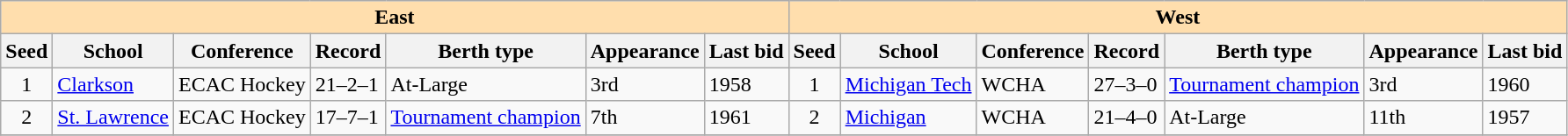<table class="wikitable">
<tr>
<th colspan="7" style="background:#ffdead;">East</th>
<th colspan="7" style="background:#ffdead;">West</th>
</tr>
<tr>
<th>Seed</th>
<th>School</th>
<th>Conference</th>
<th>Record</th>
<th>Berth type</th>
<th>Appearance</th>
<th>Last bid</th>
<th>Seed</th>
<th>School</th>
<th>Conference</th>
<th>Record</th>
<th>Berth type</th>
<th>Appearance</th>
<th>Last bid</th>
</tr>
<tr>
<td align=center>1</td>
<td><a href='#'>Clarkson</a></td>
<td>ECAC Hockey</td>
<td>21–2–1</td>
<td>At-Large</td>
<td>3rd</td>
<td>1958</td>
<td align=center>1</td>
<td><a href='#'>Michigan Tech</a></td>
<td>WCHA</td>
<td>27–3–0</td>
<td><a href='#'>Tournament champion</a></td>
<td>3rd</td>
<td>1960</td>
</tr>
<tr>
<td align=center>2</td>
<td><a href='#'>St. Lawrence</a></td>
<td>ECAC Hockey</td>
<td>17–7–1</td>
<td><a href='#'>Tournament champion</a></td>
<td>7th</td>
<td>1961</td>
<td align=center>2</td>
<td><a href='#'>Michigan</a></td>
<td>WCHA</td>
<td>21–4–0</td>
<td>At-Large</td>
<td>11th</td>
<td>1957</td>
</tr>
<tr>
</tr>
</table>
